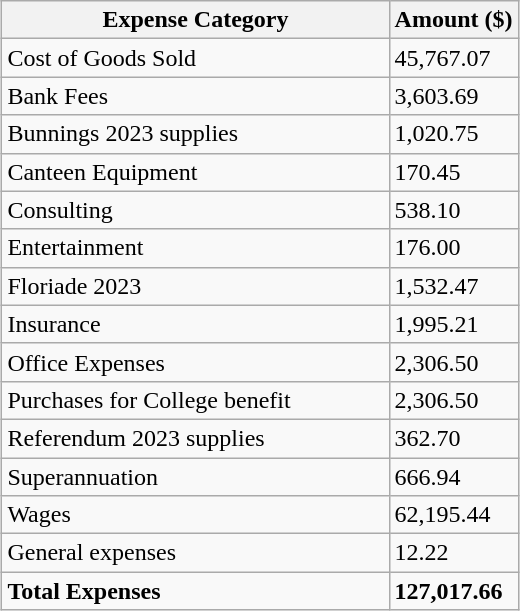<table class="wikitable sortable mw-collapsible" style="margin-left: auto; margin-right: auto; border: none;">
<tr>
<th style="width: 75%;">Expense Category</th>
<th>Amount ($)</th>
</tr>
<tr>
<td>Cost of Goods Sold</td>
<td>45,767.07</td>
</tr>
<tr>
<td>Bank Fees</td>
<td>3,603.69</td>
</tr>
<tr>
<td>Bunnings 2023 supplies</td>
<td>1,020.75</td>
</tr>
<tr>
<td>Canteen Equipment</td>
<td>170.45</td>
</tr>
<tr>
<td>Consulting</td>
<td>538.10</td>
</tr>
<tr>
<td>Entertainment</td>
<td>176.00</td>
</tr>
<tr>
<td>Floriade 2023</td>
<td>1,532.47</td>
</tr>
<tr>
<td>Insurance</td>
<td>1,995.21</td>
</tr>
<tr>
<td>Office Expenses</td>
<td>2,306.50</td>
</tr>
<tr>
<td>Purchases for College benefit</td>
<td>2,306.50</td>
</tr>
<tr>
<td>Referendum 2023 supplies</td>
<td>362.70</td>
</tr>
<tr>
<td>Superannuation</td>
<td>666.94</td>
</tr>
<tr>
<td>Wages</td>
<td>62,195.44</td>
</tr>
<tr>
<td>General expenses</td>
<td>12.22</td>
</tr>
<tr>
<td><strong>Total Expenses</strong></td>
<td><strong>127,017.66</strong></td>
</tr>
</table>
